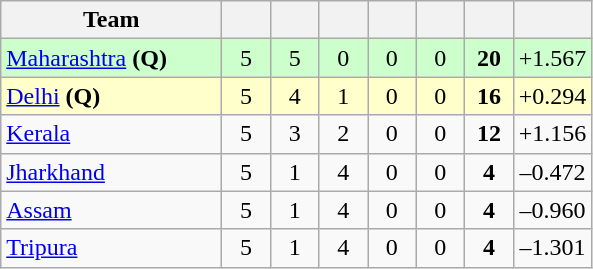<table class="wikitable" style="text-align:center">
<tr>
<th style="width:140px;">Team</th>
<th style="width:25px;"></th>
<th style="width:25px;"></th>
<th style="width:25px;"></th>
<th style="width:25px;"></th>
<th style="width:25px;"></th>
<th style="width:25px;"></th>
<th style="width:40px;"></th>
</tr>
<tr style="background:#cfc;">
<td style="text-align:left"><a href='#'>Maharashtra</a> <strong>(Q)</strong></td>
<td>5</td>
<td>5</td>
<td>0</td>
<td>0</td>
<td>0</td>
<td><strong>20</strong></td>
<td>+1.567</td>
</tr>
<tr style="background:#ffc;">
<td style="text-align:left"><a href='#'>Delhi</a> <strong>(Q)</strong></td>
<td>5</td>
<td>4</td>
<td>1</td>
<td>0</td>
<td>0</td>
<td><strong>16</strong></td>
<td>+0.294</td>
</tr>
<tr>
<td style="text-align:left"><a href='#'>Kerala</a></td>
<td>5</td>
<td>3</td>
<td>2</td>
<td>0</td>
<td>0</td>
<td><strong>12</strong></td>
<td>+1.156</td>
</tr>
<tr>
<td style="text-align:left"><a href='#'>Jharkhand</a></td>
<td>5</td>
<td>1</td>
<td>4</td>
<td>0</td>
<td>0</td>
<td><strong>4</strong></td>
<td>–0.472</td>
</tr>
<tr>
<td style="text-align:left"><a href='#'>Assam</a></td>
<td>5</td>
<td>1</td>
<td>4</td>
<td>0</td>
<td>0</td>
<td><strong>4</strong></td>
<td>–0.960</td>
</tr>
<tr>
<td style="text-align:left"><a href='#'>Tripura</a></td>
<td>5</td>
<td>1</td>
<td>4</td>
<td>0</td>
<td>0</td>
<td><strong>4</strong></td>
<td>–1.301</td>
</tr>
</table>
